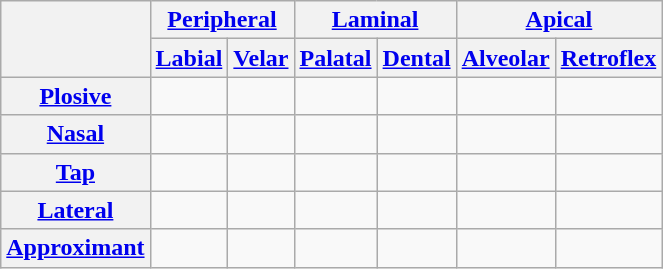<table class="wikitable" style="text-align:center">
<tr>
<th rowspan="2"></th>
<th colspan="2"><a href='#'>Peripheral</a></th>
<th colspan="2"><a href='#'>Laminal</a></th>
<th colspan="2"><a href='#'>Apical</a></th>
</tr>
<tr>
<th><a href='#'>Labial</a></th>
<th><a href='#'>Velar</a></th>
<th><a href='#'>Palatal</a></th>
<th><a href='#'>Dental</a></th>
<th><a href='#'>Alveolar</a></th>
<th><a href='#'>Retroflex</a></th>
</tr>
<tr>
<th><a href='#'>Plosive</a></th>
<td></td>
<td></td>
<td> </td>
<td> </td>
<td></td>
<td> </td>
</tr>
<tr>
<th><a href='#'>Nasal</a></th>
<td></td>
<td> </td>
<td> </td>
<td> </td>
<td></td>
<td> </td>
</tr>
<tr>
<th><a href='#'>Tap</a></th>
<td></td>
<td></td>
<td></td>
<td></td>
<td> </td>
<td></td>
</tr>
<tr>
<th><a href='#'>Lateral</a></th>
<td></td>
<td></td>
<td> </td>
<td></td>
<td></td>
<td> </td>
</tr>
<tr>
<th><a href='#'>Approximant</a></th>
<td></td>
<td></td>
<td> </td>
<td></td>
<td></td>
<td> </td>
</tr>
</table>
